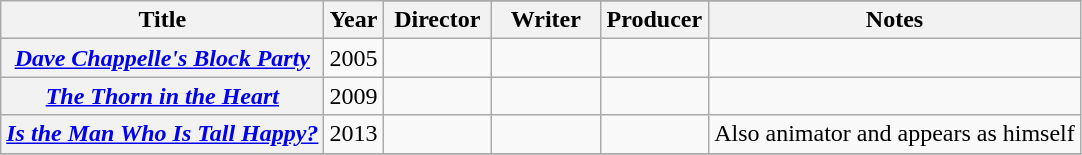<table class="wikitable plainrowheaders" style="margin-right: 0;">
<tr>
<th rowspan="2" scope="col">Title</th>
<th rowspan="2" scope="col">Year</th>
</tr>
<tr>
<th width="65">Director</th>
<th width="65">Writer</th>
<th width="65">Producer</th>
<th>Notes</th>
</tr>
<tr>
<th scope="row"><em><a href='#'>Dave Chappelle's Block Party</a></em></th>
<td>2005</td>
<td></td>
<td></td>
<td></td>
<td></td>
</tr>
<tr>
<th scope="row"><em><a href='#'>The Thorn in the Heart</a></em></th>
<td>2009</td>
<td></td>
<td></td>
<td></td>
<td></td>
</tr>
<tr>
<th scope="row"><em><a href='#'>Is the Man Who Is Tall Happy?</a></em></th>
<td>2013</td>
<td></td>
<td></td>
<td></td>
<td>Also animator and appears as himself</td>
</tr>
<tr>
</tr>
</table>
